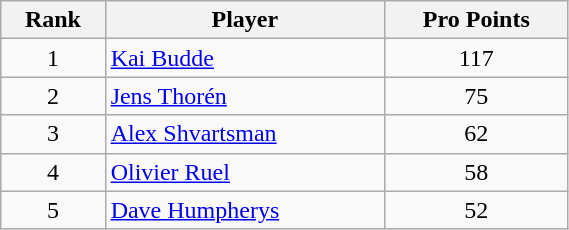<table class="wikitable" width=30%>
<tr>
<th>Rank</th>
<th>Player</th>
<th>Pro Points</th>
</tr>
<tr>
<td align=center>1</td>
<td> <a href='#'>Kai Budde</a></td>
<td align=center>117</td>
</tr>
<tr>
<td align=center>2</td>
<td> <a href='#'>Jens Thorén</a></td>
<td align=center>75</td>
</tr>
<tr>
<td align=center>3</td>
<td> <a href='#'>Alex Shvartsman</a></td>
<td align=center>62</td>
</tr>
<tr>
<td align=center>4</td>
<td> <a href='#'>Olivier Ruel</a></td>
<td align=center>58</td>
</tr>
<tr>
<td align=center>5</td>
<td> <a href='#'>Dave Humpherys</a></td>
<td align=center>52</td>
</tr>
</table>
